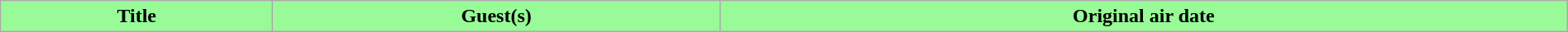<table class="wikitable plainrowheaders" style="width:100%;">
<tr>
<th scope="col" style="background:#98FB98;">Title</th>
<th scope="col" style="background:#98FB98;">Guest(s)</th>
<th scope="col" style="background:#98FB98;">Original air date<br></th>
</tr>
</table>
